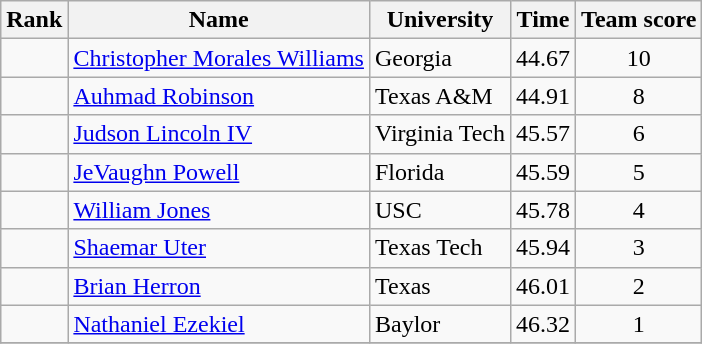<table class="wikitable sortable plainrowheaders" style="text-align:center">
<tr>
<th scope="col">Rank</th>
<th scope="col">Name</th>
<th scope="col">University</th>
<th scope="col">Time</th>
<th scope="col">Team score</th>
</tr>
<tr>
<td></td>
<td align=left> <a href='#'>Christopher Morales Williams</a></td>
<td align=left>Georgia</td>
<td>44.67</td>
<td>10</td>
</tr>
<tr>
<td></td>
<td align=left> <a href='#'>Auhmad Robinson</a></td>
<td align=left>Texas A&M</td>
<td>44.91</td>
<td>8</td>
</tr>
<tr>
<td></td>
<td align=left> <a href='#'>Judson Lincoln IV</a></td>
<td align=left>Virginia Tech</td>
<td>45.57</td>
<td>6</td>
</tr>
<tr>
<td></td>
<td align=left> <a href='#'>JeVaughn Powell</a></td>
<td align=left>Florida</td>
<td>45.59</td>
<td>5</td>
</tr>
<tr>
<td></td>
<td align=left> <a href='#'>William Jones</a></td>
<td align=left>USC</td>
<td>45.78</td>
<td>4</td>
</tr>
<tr>
<td></td>
<td align=left> <a href='#'>Shaemar Uter</a></td>
<td align=left>Texas Tech</td>
<td>45.94</td>
<td>3</td>
</tr>
<tr>
<td></td>
<td align=left> <a href='#'>Brian Herron</a></td>
<td align=left>Texas</td>
<td>46.01</td>
<td>2</td>
</tr>
<tr>
<td></td>
<td align=left> <a href='#'>Nathaniel Ezekiel</a></td>
<td align=left>Baylor</td>
<td>46.32</td>
<td>1</td>
</tr>
<tr>
</tr>
</table>
